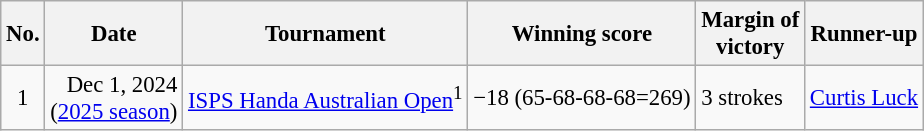<table class="wikitable" style="font-size:95%;">
<tr>
<th>No.</th>
<th>Date</th>
<th>Tournament</th>
<th>Winning score</th>
<th>Margin of<br>victory</th>
<th>Runner-up</th>
</tr>
<tr>
<td align=center>1</td>
<td align=right>Dec 1, 2024<br>(<a href='#'>2025 season</a>)</td>
<td><a href='#'>ISPS Handa Australian Open</a><sup>1</sup></td>
<td>−18 (65-68-68-68=269)</td>
<td>3 strokes</td>
<td> <a href='#'>Curtis Luck</a></td>
</tr>
</table>
